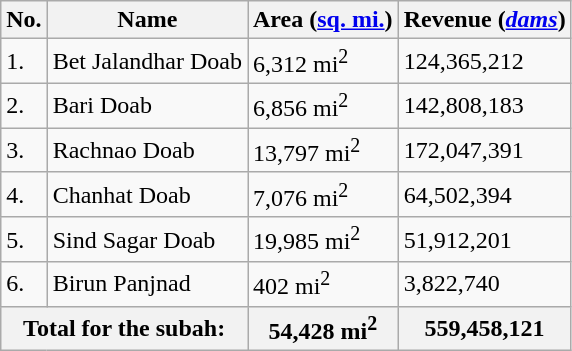<table class="wikitable">
<tr>
<th>No.</th>
<th>Name</th>
<th>Area (<a href='#'>sq. mi.</a>)</th>
<th>Revenue (<em><a href='#'>dams</a></em>)</th>
</tr>
<tr>
<td>1.</td>
<td>Bet Jalandhar Doab</td>
<td>6,312 mi<sup>2</sup></td>
<td>124,365,212</td>
</tr>
<tr>
<td>2.</td>
<td>Bari Doab</td>
<td>6,856 mi<sup>2</sup></td>
<td>142,808,183</td>
</tr>
<tr>
<td>3.</td>
<td>Rachnao Doab</td>
<td>13,797 mi<sup>2</sup></td>
<td>172,047,391</td>
</tr>
<tr>
<td>4.</td>
<td>Chanhat Doab</td>
<td>7,076 mi<sup>2</sup></td>
<td>64,502,394</td>
</tr>
<tr>
<td>5.</td>
<td>Sind Sagar Doab</td>
<td>19,985 mi<sup>2</sup></td>
<td>51,912,201</td>
</tr>
<tr>
<td>6.</td>
<td>Birun Panjnad</td>
<td>402 mi<sup>2</sup></td>
<td>3,822,740</td>
</tr>
<tr>
<th colspan="2">Total for the subah:</th>
<th>54,428 mi<sup>2</sup></th>
<th>559,458,121</th>
</tr>
</table>
